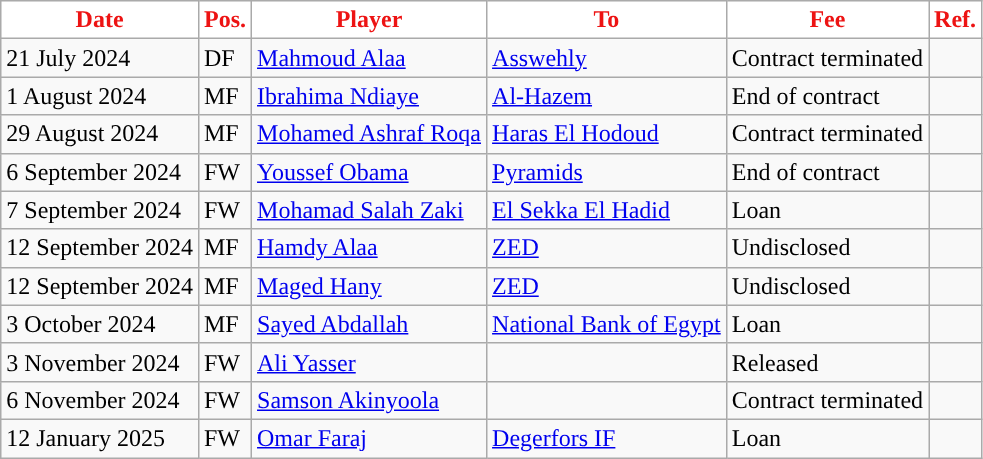<table class="wikitable plainrowheaders sortable">
<tr>
<th style="background:#ffffff; color:#ed1313; ">Date</th>
<th style="background:#ffffff; color:#ed1313; ">Pos.</th>
<th style="background:#ffffff; color:#ed1313; ">Player</th>
<th style="background:#ffffff; color:#ed1313; ">To</th>
<th style="background:#ffffff; color:#ed1313; ">Fee</th>
<th style="background:#ffffff; color:#ed1313; ">Ref.</th>
</tr>
<tr>
<td>21 July 2024</td>
<td>DF</td>
<td> <a href='#'>Mahmoud Alaa</a></td>
<td> <a href='#'>Asswehly</a></td>
<td>Contract terminated</td>
<td></td>
</tr>
<tr>
<td>1 August 2024</td>
<td>MF</td>
<td> <a href='#'>Ibrahima Ndiaye</a></td>
<td> <a href='#'>Al-Hazem</a></td>
<td>End of contract</td>
<td></td>
</tr>
<tr>
<td>29 August 2024</td>
<td>MF</td>
<td> <a href='#'>Mohamed Ashraf Roqa</a></td>
<td> <a href='#'>Haras El Hodoud</a></td>
<td>Contract terminated</td>
<td></td>
</tr>
<tr>
<td>6 September 2024</td>
<td>FW</td>
<td> <a href='#'>Youssef Obama</a></td>
<td> <a href='#'>Pyramids</a></td>
<td>End of contract</td>
<td></td>
</tr>
<tr>
<td>7 September 2024</td>
<td>FW</td>
<td> <a href='#'>Mohamad Salah Zaki</a></td>
<td> <a href='#'>El Sekka El Hadid</a></td>
<td>Loan</td>
<td></td>
</tr>
<tr>
<td>12 September 2024</td>
<td>MF</td>
<td> <a href='#'>Hamdy Alaa</a></td>
<td> <a href='#'>ZED</a></td>
<td>Undisclosed</td>
<td></td>
</tr>
<tr>
<td>12 September 2024</td>
<td>MF</td>
<td> <a href='#'>Maged Hany</a></td>
<td> <a href='#'>ZED</a></td>
<td>Undisclosed</td>
<td></td>
</tr>
<tr>
<td>3 October 2024</td>
<td>MF</td>
<td> <a href='#'>Sayed Abdallah</a></td>
<td> <a href='#'>National Bank of Egypt</a></td>
<td>Loan</td>
<td></td>
</tr>
<tr>
<td>3 November 2024</td>
<td>FW</td>
<td> <a href='#'>Ali Yasser</a></td>
<td></td>
<td>Released</td>
<td></td>
</tr>
<tr>
<td>6 November 2024</td>
<td>FW</td>
<td> <a href='#'>Samson Akinyoola</a></td>
<td></td>
<td>Contract terminated</td>
<td></td>
</tr>
<tr>
<td>12 January 2025</td>
<td>FW</td>
<td> <a href='#'>Omar Faraj</a></td>
<td> <a href='#'>Degerfors IF</a></td>
<td>Loan</td>
<td></td>
</tr>
</table>
